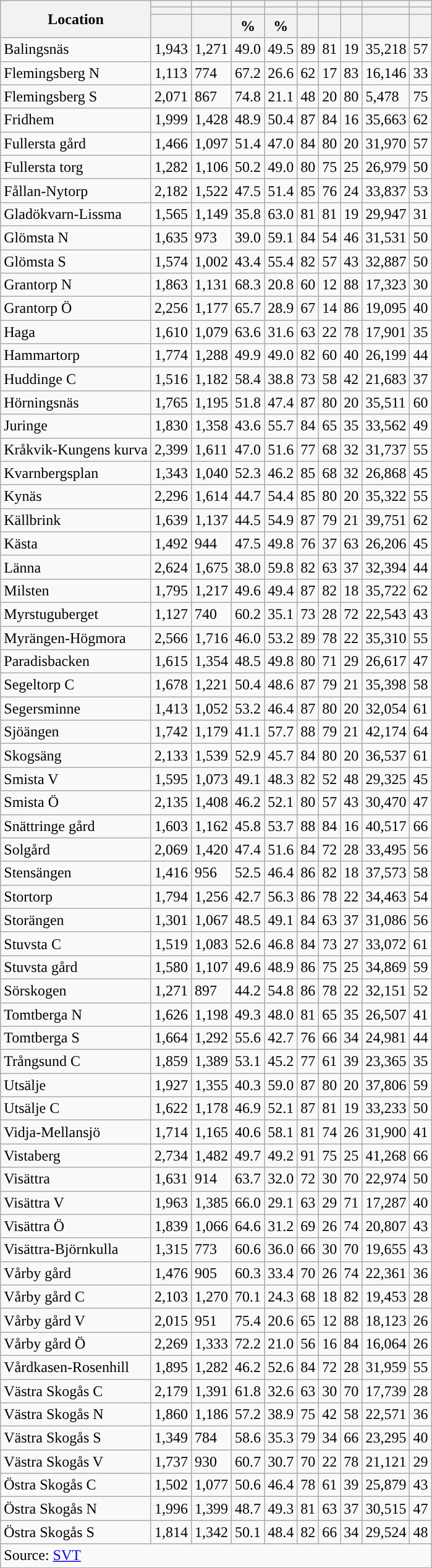<table role="presentation" class="wikitable sortable mw-collapsible mw-collapsed">
<tr>
<th rowspan="3">Location</th>
<th></th>
<th></th>
<th></th>
<th></th>
<th></th>
<th></th>
<th></th>
<th></th>
<th></th>
</tr>
<tr>
<th></th>
<th></th>
<th style="background:"></th>
<th style="background:"></th>
<th></th>
<th></th>
<th></th>
<th></th>
<th></th>
</tr>
<tr>
<th data-sort-type="number"></th>
<th data-sort-type="number"></th>
<th data-sort-type="number">%</th>
<th data-sort-type="number">%</th>
<th data-sort-type="number"></th>
<th data-sort-type="number"></th>
<th data-sort-type="number"></th>
<th data-sort-type="number"></th>
<th data-sort-type="number"></th>
</tr>
<tr>
<td align="left">Balingsnäs</td>
<td>1,943</td>
<td>1,271</td>
<td>49.0</td>
<td>49.5</td>
<td>89</td>
<td>81</td>
<td>19</td>
<td>35,218</td>
<td>57</td>
</tr>
<tr>
<td align="left">Flemingsberg N</td>
<td>1,113</td>
<td>774</td>
<td>67.2</td>
<td>26.6</td>
<td>62</td>
<td>17</td>
<td>83</td>
<td>16,146</td>
<td>33</td>
</tr>
<tr>
<td align="left">Flemingsberg S</td>
<td>2,071</td>
<td>867</td>
<td>74.8</td>
<td>21.1</td>
<td>48</td>
<td>20</td>
<td>80</td>
<td>5,478</td>
<td>75</td>
</tr>
<tr>
<td align="left">Fridhem</td>
<td>1,999</td>
<td>1,428</td>
<td>48.9</td>
<td>50.4</td>
<td>87</td>
<td>84</td>
<td>16</td>
<td>35,663</td>
<td>62</td>
</tr>
<tr>
<td align="left">Fullersta gård</td>
<td>1,466</td>
<td>1,097</td>
<td>51.4</td>
<td>47.0</td>
<td>84</td>
<td>80</td>
<td>20</td>
<td>31,970</td>
<td>57</td>
</tr>
<tr>
<td align="left">Fullersta torg</td>
<td>1,282</td>
<td>1,106</td>
<td>50.2</td>
<td>49.0</td>
<td>80</td>
<td>75</td>
<td>25</td>
<td>26,979</td>
<td>50</td>
</tr>
<tr>
<td align="left">Fållan-Nytorp</td>
<td>2,182</td>
<td>1,522</td>
<td>47.5</td>
<td>51.4</td>
<td>85</td>
<td>76</td>
<td>24</td>
<td>33,837</td>
<td>53</td>
</tr>
<tr>
<td align="left">Gladökvarn-Lissma</td>
<td>1,565</td>
<td>1,149</td>
<td>35.8</td>
<td>63.0</td>
<td>81</td>
<td>81</td>
<td>19</td>
<td>29,947</td>
<td>31</td>
</tr>
<tr>
<td align="left">Glömsta N</td>
<td>1,635</td>
<td>973</td>
<td>39.0</td>
<td>59.1</td>
<td>84</td>
<td>54</td>
<td>46</td>
<td>31,531</td>
<td>50</td>
</tr>
<tr>
<td align="left">Glömsta S</td>
<td>1,574</td>
<td>1,002</td>
<td>43.4</td>
<td>55.4</td>
<td>82</td>
<td>57</td>
<td>43</td>
<td>32,887</td>
<td>50</td>
</tr>
<tr>
<td align="left">Grantorp N</td>
<td>1,863</td>
<td>1,131</td>
<td>68.3</td>
<td>20.8</td>
<td>60</td>
<td>12</td>
<td>88</td>
<td>17,323</td>
<td>30</td>
</tr>
<tr>
<td align="left">Grantorp Ö</td>
<td>2,256</td>
<td>1,177</td>
<td>65.7</td>
<td>28.9</td>
<td>67</td>
<td>14</td>
<td>86</td>
<td>19,095</td>
<td>40</td>
</tr>
<tr>
<td align="left">Haga</td>
<td>1,610</td>
<td>1,079</td>
<td>63.6</td>
<td>31.6</td>
<td>63</td>
<td>22</td>
<td>78</td>
<td>17,901</td>
<td>35</td>
</tr>
<tr>
<td align="left">Hammartorp</td>
<td>1,774</td>
<td>1,288</td>
<td>49.9</td>
<td>49.0</td>
<td>82</td>
<td>60</td>
<td>40</td>
<td>26,199</td>
<td>44</td>
</tr>
<tr>
<td align="left">Huddinge C</td>
<td>1,516</td>
<td>1,182</td>
<td>58.4</td>
<td>38.8</td>
<td>73</td>
<td>58</td>
<td>42</td>
<td>21,683</td>
<td>37</td>
</tr>
<tr>
<td align="left">Hörningsnäs</td>
<td>1,765</td>
<td>1,195</td>
<td>51.8</td>
<td>47.4</td>
<td>87</td>
<td>80</td>
<td>20</td>
<td>35,511</td>
<td>60</td>
</tr>
<tr>
<td align="left">Juringe</td>
<td>1,830</td>
<td>1,358</td>
<td>43.6</td>
<td>55.7</td>
<td>84</td>
<td>65</td>
<td>35</td>
<td>33,562</td>
<td>49</td>
</tr>
<tr>
<td align="left">Kråkvik-Kungens kurva</td>
<td>2,399</td>
<td>1,611</td>
<td>47.0</td>
<td>51.6</td>
<td>77</td>
<td>68</td>
<td>32</td>
<td>31,737</td>
<td>55</td>
</tr>
<tr>
<td align="left">Kvarnbergsplan</td>
<td>1,343</td>
<td>1,040</td>
<td>52.3</td>
<td>46.2</td>
<td>85</td>
<td>68</td>
<td>32</td>
<td>26,868</td>
<td>45</td>
</tr>
<tr>
<td align="left">Kynäs</td>
<td>2,296</td>
<td>1,614</td>
<td>44.7</td>
<td>54.4</td>
<td>85</td>
<td>80</td>
<td>20</td>
<td>35,322</td>
<td>55</td>
</tr>
<tr>
<td align="left">Källbrink</td>
<td>1,639</td>
<td>1,137</td>
<td>44.5</td>
<td>54.9</td>
<td>87</td>
<td>79</td>
<td>21</td>
<td>39,751</td>
<td>62</td>
</tr>
<tr>
<td align="left">Kästa</td>
<td>1,492</td>
<td>944</td>
<td>47.5</td>
<td>49.8</td>
<td>76</td>
<td>37</td>
<td>63</td>
<td>26,206</td>
<td>45</td>
</tr>
<tr>
<td align="left">Länna</td>
<td>2,624</td>
<td>1,675</td>
<td>38.0</td>
<td>59.8</td>
<td>82</td>
<td>63</td>
<td>37</td>
<td>32,394</td>
<td>44</td>
</tr>
<tr>
<td align="left">Milsten</td>
<td>1,795</td>
<td>1,217</td>
<td>49.6</td>
<td>49.4</td>
<td>87</td>
<td>82</td>
<td>18</td>
<td>35,722</td>
<td>62</td>
</tr>
<tr>
<td align="left">Myrstuguberget</td>
<td>1,127</td>
<td>740</td>
<td>60.2</td>
<td>35.1</td>
<td>73</td>
<td>28</td>
<td>72</td>
<td>22,543</td>
<td>43</td>
</tr>
<tr>
<td align="left">Myrängen-Högmora</td>
<td>2,566</td>
<td>1,716</td>
<td>46.0</td>
<td>53.2</td>
<td>89</td>
<td>78</td>
<td>22</td>
<td>35,310</td>
<td>55</td>
</tr>
<tr>
<td align="left">Paradisbacken</td>
<td>1,615</td>
<td>1,354</td>
<td>48.5</td>
<td>49.8</td>
<td>80</td>
<td>71</td>
<td>29</td>
<td>26,617</td>
<td>47</td>
</tr>
<tr>
<td align="left">Segeltorp C</td>
<td>1,678</td>
<td>1,221</td>
<td>50.4</td>
<td>48.6</td>
<td>87</td>
<td>79</td>
<td>21</td>
<td>35,398</td>
<td>58</td>
</tr>
<tr>
<td align="left">Segersminne</td>
<td>1,413</td>
<td>1,052</td>
<td>53.2</td>
<td>46.4</td>
<td>87</td>
<td>80</td>
<td>20</td>
<td>32,054</td>
<td>61</td>
</tr>
<tr>
<td align="left">Sjöängen</td>
<td>1,742</td>
<td>1,179</td>
<td>41.1</td>
<td>57.7</td>
<td>88</td>
<td>79</td>
<td>21</td>
<td>42,174</td>
<td>64</td>
</tr>
<tr>
<td align="left">Skogsäng</td>
<td>2,133</td>
<td>1,539</td>
<td>52.9</td>
<td>45.7</td>
<td>84</td>
<td>80</td>
<td>20</td>
<td>36,537</td>
<td>61</td>
</tr>
<tr>
<td align="left">Smista V</td>
<td>1,595</td>
<td>1,073</td>
<td>49.1</td>
<td>48.3</td>
<td>82</td>
<td>52</td>
<td>48</td>
<td>29,325</td>
<td>45</td>
</tr>
<tr>
<td align="left">Smista Ö</td>
<td>2,135</td>
<td>1,408</td>
<td>46.2</td>
<td>52.1</td>
<td>80</td>
<td>57</td>
<td>43</td>
<td>30,470</td>
<td>47</td>
</tr>
<tr>
<td align="left">Snättringe gård</td>
<td>1,603</td>
<td>1,162</td>
<td>45.8</td>
<td>53.7</td>
<td>88</td>
<td>84</td>
<td>16</td>
<td>40,517</td>
<td>66</td>
</tr>
<tr>
<td align="left">Solgård</td>
<td>2,069</td>
<td>1,420</td>
<td>47.4</td>
<td>51.6</td>
<td>84</td>
<td>72</td>
<td>28</td>
<td>33,495</td>
<td>56</td>
</tr>
<tr>
<td align="left">Stensängen</td>
<td>1,416</td>
<td>956</td>
<td>52.5</td>
<td>46.4</td>
<td>86</td>
<td>82</td>
<td>18</td>
<td>37,573</td>
<td>58</td>
</tr>
<tr>
<td align="left">Stortorp</td>
<td>1,794</td>
<td>1,256</td>
<td>42.7</td>
<td>56.3</td>
<td>86</td>
<td>78</td>
<td>22</td>
<td>34,463</td>
<td>54</td>
</tr>
<tr>
<td align="left">Storängen</td>
<td>1,301</td>
<td>1,067</td>
<td>48.5</td>
<td>49.1</td>
<td>84</td>
<td>63</td>
<td>37</td>
<td>31,086</td>
<td>56</td>
</tr>
<tr>
<td align="left">Stuvsta C</td>
<td>1,519</td>
<td>1,083</td>
<td>52.6</td>
<td>46.8</td>
<td>84</td>
<td>73</td>
<td>27</td>
<td>33,072</td>
<td>61</td>
</tr>
<tr>
<td align="left">Stuvsta gård</td>
<td>1,580</td>
<td>1,107</td>
<td>49.6</td>
<td>48.9</td>
<td>86</td>
<td>75</td>
<td>25</td>
<td>34,869</td>
<td>59</td>
</tr>
<tr>
<td align="left">Sörskogen</td>
<td>1,271</td>
<td>897</td>
<td>44.2</td>
<td>54.8</td>
<td>86</td>
<td>78</td>
<td>22</td>
<td>32,151</td>
<td>52</td>
</tr>
<tr>
<td align="left">Tomtberga N</td>
<td>1,626</td>
<td>1,198</td>
<td>49.3</td>
<td>48.0</td>
<td>81</td>
<td>65</td>
<td>35</td>
<td>26,507</td>
<td>41</td>
</tr>
<tr>
<td align="left">Tomtberga S</td>
<td>1,664</td>
<td>1,292</td>
<td>55.6</td>
<td>42.7</td>
<td>76</td>
<td>66</td>
<td>34</td>
<td>24,981</td>
<td>44</td>
</tr>
<tr>
<td align="left">Trångsund C</td>
<td>1,859</td>
<td>1,389</td>
<td>53.1</td>
<td>45.2</td>
<td>77</td>
<td>61</td>
<td>39</td>
<td>23,365</td>
<td>35</td>
</tr>
<tr>
<td align="left">Utsälje</td>
<td>1,927</td>
<td>1,355</td>
<td>40.3</td>
<td>59.0</td>
<td>87</td>
<td>80</td>
<td>20</td>
<td>37,806</td>
<td>59</td>
</tr>
<tr>
<td align="left">Utsälje C</td>
<td>1,622</td>
<td>1,178</td>
<td>46.9</td>
<td>52.1</td>
<td>87</td>
<td>81</td>
<td>19</td>
<td>33,233</td>
<td>50</td>
</tr>
<tr>
<td align="left">Vidja-Mellansjö</td>
<td>1,714</td>
<td>1,165</td>
<td>40.6</td>
<td>58.1</td>
<td>81</td>
<td>74</td>
<td>26</td>
<td>31,900</td>
<td>41</td>
</tr>
<tr>
<td align="left">Vistaberg</td>
<td>2,734</td>
<td>1,482</td>
<td>49.7</td>
<td>49.2</td>
<td>91</td>
<td>75</td>
<td>25</td>
<td>41,268</td>
<td>66</td>
</tr>
<tr>
<td align="left">Visättra</td>
<td>1,631</td>
<td>914</td>
<td>63.7</td>
<td>32.0</td>
<td>72</td>
<td>30</td>
<td>70</td>
<td>22,974</td>
<td>50</td>
</tr>
<tr>
<td align="left">Visättra V</td>
<td>1,963</td>
<td>1,385</td>
<td>66.0</td>
<td>29.1</td>
<td>63</td>
<td>29</td>
<td>71</td>
<td>17,287</td>
<td>40</td>
</tr>
<tr>
<td align="left">Visättra Ö</td>
<td>1,839</td>
<td>1,066</td>
<td>64.6</td>
<td>31.2</td>
<td>69</td>
<td>26</td>
<td>74</td>
<td>20,807</td>
<td>43</td>
</tr>
<tr>
<td align="left">Visättra-Björnkulla</td>
<td>1,315</td>
<td>773</td>
<td>60.6</td>
<td>36.0</td>
<td>66</td>
<td>30</td>
<td>70</td>
<td>19,655</td>
<td>43</td>
</tr>
<tr>
<td align="left">Vårby gård</td>
<td>1,476</td>
<td>905</td>
<td>60.3</td>
<td>33.4</td>
<td>70</td>
<td>26</td>
<td>74</td>
<td>22,361</td>
<td>36</td>
</tr>
<tr>
<td align="left">Vårby gård C</td>
<td>2,103</td>
<td>1,270</td>
<td>70.1</td>
<td>24.3</td>
<td>68</td>
<td>18</td>
<td>82</td>
<td>19,453</td>
<td>28</td>
</tr>
<tr>
<td align="left">Vårby gård V</td>
<td>2,015</td>
<td>951</td>
<td>75.4</td>
<td>20.6</td>
<td>65</td>
<td>12</td>
<td>88</td>
<td>18,123</td>
<td>26</td>
</tr>
<tr>
<td align="left">Vårby gård Ö</td>
<td>2,269</td>
<td>1,333</td>
<td>72.2</td>
<td>21.0</td>
<td>56</td>
<td>16</td>
<td>84</td>
<td>16,064</td>
<td>26</td>
</tr>
<tr>
<td align="left">Vårdkasen-Rosenhill</td>
<td>1,895</td>
<td>1,282</td>
<td>46.2</td>
<td>52.6</td>
<td>84</td>
<td>72</td>
<td>28</td>
<td>31,959</td>
<td>55</td>
</tr>
<tr>
<td align="left">Västra Skogås C</td>
<td>2,179</td>
<td>1,391</td>
<td>61.8</td>
<td>32.6</td>
<td>63</td>
<td>30</td>
<td>70</td>
<td>17,739</td>
<td>28</td>
</tr>
<tr>
<td align="left">Västra Skogås N</td>
<td>1,860</td>
<td>1,186</td>
<td>57.2</td>
<td>38.9</td>
<td>75</td>
<td>42</td>
<td>58</td>
<td>22,571</td>
<td>36</td>
</tr>
<tr>
<td align="left">Västra Skogås S</td>
<td>1,349</td>
<td>784</td>
<td>58.6</td>
<td>35.3</td>
<td>79</td>
<td>34</td>
<td>66</td>
<td>23,295</td>
<td>40</td>
</tr>
<tr>
<td align="left">Västra Skogås V</td>
<td>1,737</td>
<td>930</td>
<td>60.7</td>
<td>30.7</td>
<td>70</td>
<td>22</td>
<td>78</td>
<td>21,121</td>
<td>29</td>
</tr>
<tr>
<td align="left">Östra Skogås C</td>
<td>1,502</td>
<td>1,077</td>
<td>50.6</td>
<td>46.4</td>
<td>78</td>
<td>61</td>
<td>39</td>
<td>25,879</td>
<td>43</td>
</tr>
<tr>
<td align="left">Östra Skogås N</td>
<td>1,996</td>
<td>1,399</td>
<td>48.7</td>
<td>49.3</td>
<td>81</td>
<td>63</td>
<td>37</td>
<td>30,515</td>
<td>47</td>
</tr>
<tr>
<td align="left">Östra Skogås S</td>
<td>1,814</td>
<td>1,342</td>
<td>50.1</td>
<td>48.4</td>
<td>82</td>
<td>66</td>
<td>34</td>
<td>29,524</td>
<td>48</td>
</tr>
<tr>
<td colspan="10" align="left">Source: <a href='#'>SVT</a></td>
</tr>
</table>
